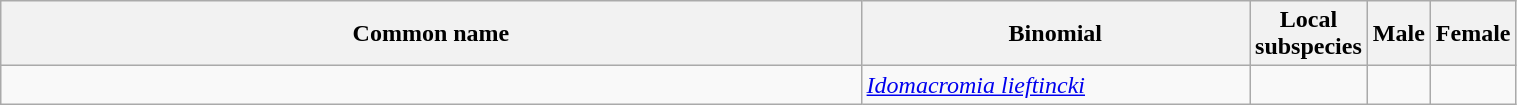<table width=80% class="wikitable">
<tr>
<th width=70%>Common name</th>
<th width=160%>Binomial</th>
<th width=20%>Local subspecies</th>
<th width=20%>Male</th>
<th width=20%>Female</th>
</tr>
<tr>
<td></td>
<td><em><a href='#'>Idomacromia lieftincki</a></em></td>
<td></td>
<td></td>
<td></td>
</tr>
</table>
